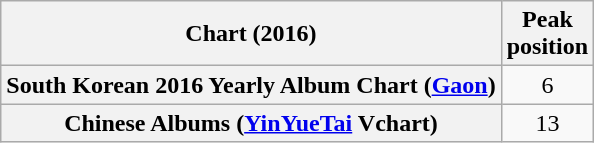<table class="wikitable plainrowheaders" style="text-align:center;">
<tr>
<th>Chart (2016)</th>
<th>Peak<br>position</th>
</tr>
<tr>
<th scope="row">South Korean 2016 Yearly Album Chart (<a href='#'>Gaon</a>)</th>
<td>6</td>
</tr>
<tr>
<th scope="row">Chinese Albums (<a href='#'>YinYueTai</a> Vchart)</th>
<td>13</td>
</tr>
</table>
